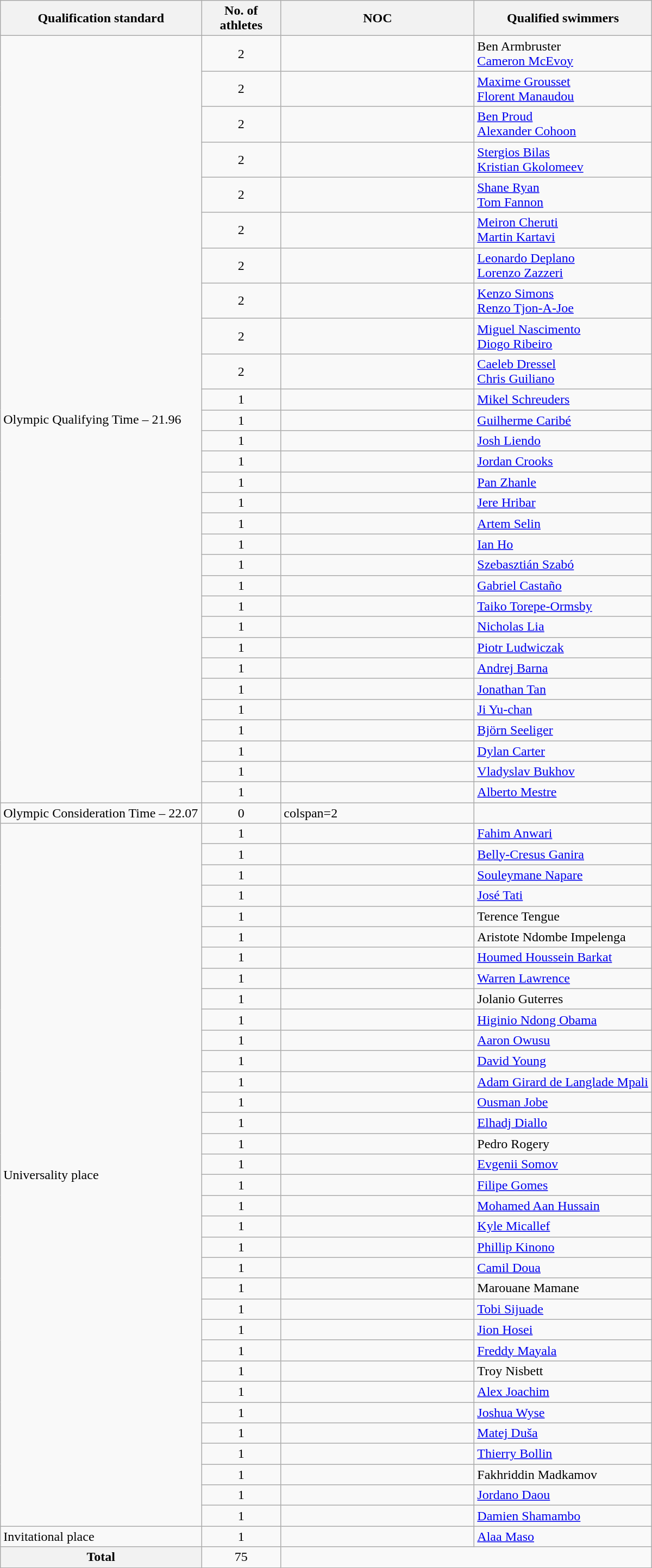<table class=wikitable style="text-align:left" width=800>
<tr>
<th scope="col">Qualification standard</th>
<th scope="col" width =90>No. of athletes</th>
<th scope="col" width =230>NOC</th>
<th scope="col">Qualified swimmers</th>
</tr>
<tr>
<td rowspan=30>Olympic Qualifying Time – 21.96</td>
<td align=center>2</td>
<td></td>
<td>Ben Armbruster<br><a href='#'>Cameron McEvoy</a></td>
</tr>
<tr>
<td align=center>2</td>
<td></td>
<td><a href='#'>Maxime Grousset</a><br><a href='#'>Florent Manaudou</a></td>
</tr>
<tr>
<td align=center>2</td>
<td></td>
<td><a href='#'>Ben Proud</a><br><a href='#'>Alexander Cohoon</a></td>
</tr>
<tr>
<td align=center>2</td>
<td></td>
<td><a href='#'>Stergios Bilas</a><br><a href='#'>Kristian Gkolomeev</a></td>
</tr>
<tr>
<td align=center>2</td>
<td></td>
<td><a href='#'>Shane Ryan</a><br><a href='#'>Tom Fannon</a></td>
</tr>
<tr>
<td align=center>2</td>
<td></td>
<td><a href='#'>Meiron Cheruti</a><br><a href='#'>Martin Kartavi</a></td>
</tr>
<tr>
<td align=center>2</td>
<td></td>
<td><a href='#'>Leonardo Deplano</a><br><a href='#'>Lorenzo Zazzeri</a></td>
</tr>
<tr>
<td align=center>2</td>
<td></td>
<td><a href='#'>Kenzo Simons</a><br><a href='#'>Renzo Tjon-A-Joe</a></td>
</tr>
<tr>
<td align=center>2</td>
<td></td>
<td><a href='#'>Miguel Nascimento</a><br><a href='#'>Diogo Ribeiro</a></td>
</tr>
<tr>
<td align=center>2</td>
<td></td>
<td><a href='#'>Caeleb Dressel</a><br><a href='#'>Chris Guiliano</a></td>
</tr>
<tr>
<td align=center>1</td>
<td></td>
<td><a href='#'>Mikel Schreuders</a></td>
</tr>
<tr>
<td align=center>1</td>
<td></td>
<td><a href='#'>Guilherme Caribé</a></td>
</tr>
<tr>
<td align=center>1</td>
<td></td>
<td><a href='#'>Josh Liendo</a></td>
</tr>
<tr>
<td align=center>1</td>
<td></td>
<td><a href='#'>Jordan Crooks</a></td>
</tr>
<tr>
<td align=center>1</td>
<td></td>
<td><a href='#'>Pan Zhanle</a></td>
</tr>
<tr>
<td align=center>1</td>
<td></td>
<td><a href='#'>Jere Hribar</a></td>
</tr>
<tr>
<td align=center>1</td>
<td></td>
<td><a href='#'>Artem Selin</a></td>
</tr>
<tr>
<td align=center>1</td>
<td></td>
<td><a href='#'>Ian Ho</a></td>
</tr>
<tr>
<td align=center>1</td>
<td></td>
<td><a href='#'>Szebasztián Szabó</a></td>
</tr>
<tr>
<td align=center>1</td>
<td></td>
<td><a href='#'>Gabriel Castaño</a></td>
</tr>
<tr>
<td align=center>1</td>
<td></td>
<td><a href='#'>Taiko Torepe-Ormsby</a></td>
</tr>
<tr>
<td align=center>1</td>
<td></td>
<td><a href='#'>Nicholas Lia</a></td>
</tr>
<tr>
<td align=center>1</td>
<td></td>
<td><a href='#'>Piotr Ludwiczak</a></td>
</tr>
<tr>
<td align=center>1</td>
<td></td>
<td><a href='#'>Andrej Barna</a></td>
</tr>
<tr>
<td align=center>1</td>
<td></td>
<td><a href='#'>Jonathan Tan</a></td>
</tr>
<tr>
<td align=center>1</td>
<td></td>
<td><a href='#'>Ji Yu-chan</a></td>
</tr>
<tr>
<td align=center>1</td>
<td></td>
<td><a href='#'>Björn Seeliger</a></td>
</tr>
<tr>
<td align=center>1</td>
<td></td>
<td><a href='#'>Dylan Carter</a></td>
</tr>
<tr>
<td align=center>1</td>
<td></td>
<td><a href='#'>Vladyslav Bukhov</a></td>
</tr>
<tr>
<td align=center>1</td>
<td></td>
<td><a href='#'>Alberto Mestre</a></td>
</tr>
<tr>
<td>Olympic Consideration Time – 22.07</td>
<td align=center>0</td>
<td>colspan=2 </td>
</tr>
<tr>
<td rowspan=34>Universality place</td>
<td align=center>1</td>
<td></td>
<td><a href='#'>Fahim Anwari</a></td>
</tr>
<tr>
<td align=center>1</td>
<td></td>
<td><a href='#'>Belly-Cresus Ganira</a></td>
</tr>
<tr>
<td align=center>1</td>
<td></td>
<td><a href='#'>Souleymane Napare</a></td>
</tr>
<tr>
<td align=center>1</td>
<td></td>
<td><a href='#'>José Tati</a></td>
</tr>
<tr>
<td align=center>1</td>
<td></td>
<td>Terence Tengue</td>
</tr>
<tr>
<td align=center>1</td>
<td></td>
<td>Aristote Ndombe Impelenga</td>
</tr>
<tr>
<td align=center>1</td>
<td></td>
<td><a href='#'>Houmed Houssein Barkat</a></td>
</tr>
<tr>
<td align=center>1</td>
<td></td>
<td><a href='#'>Warren Lawrence</a></td>
</tr>
<tr>
<td align=center>1</td>
<td></td>
<td>Jolanio Guterres</td>
</tr>
<tr>
<td align=center>1</td>
<td></td>
<td><a href='#'>Higinio Ndong Obama</a></td>
</tr>
<tr>
<td align=center>1</td>
<td></td>
<td><a href='#'>Aaron Owusu</a></td>
</tr>
<tr>
<td align=center>1</td>
<td></td>
<td><a href='#'>David Young</a></td>
</tr>
<tr>
<td align=center>1</td>
<td></td>
<td><a href='#'>Adam Girard de Langlade Mpali</a></td>
</tr>
<tr>
<td align=center>1</td>
<td></td>
<td><a href='#'>Ousman Jobe</a></td>
</tr>
<tr>
<td align=center>1</td>
<td></td>
<td><a href='#'>Elhadj Diallo</a></td>
</tr>
<tr>
<td align=center>1</td>
<td></td>
<td>Pedro Rogery</td>
</tr>
<tr>
<td align=center>1</td>
<td></td>
<td><a href='#'>Evgenii Somov</a></td>
</tr>
<tr>
<td align=center>1</td>
<td></td>
<td><a href='#'>Filipe Gomes</a></td>
</tr>
<tr>
<td align=center>1</td>
<td></td>
<td><a href='#'>Mohamed Aan Hussain</a></td>
</tr>
<tr>
<td align=center>1</td>
<td></td>
<td><a href='#'>Kyle Micallef</a></td>
</tr>
<tr>
<td align=center>1</td>
<td></td>
<td><a href='#'>Phillip Kinono</a></td>
</tr>
<tr>
<td align=center>1</td>
<td></td>
<td><a href='#'>Camil Doua</a></td>
</tr>
<tr>
<td align=center>1</td>
<td></td>
<td>Marouane Mamane</td>
</tr>
<tr>
<td align=center>1</td>
<td></td>
<td><a href='#'>Tobi Sijuade</a></td>
</tr>
<tr>
<td align=center>1</td>
<td></td>
<td><a href='#'>Jion Hosei</a></td>
</tr>
<tr>
<td align=center>1</td>
<td></td>
<td><a href='#'>Freddy Mayala</a></td>
</tr>
<tr>
<td align=center>1</td>
<td></td>
<td>Troy Nisbett</td>
</tr>
<tr>
<td align=center>1</td>
<td></td>
<td><a href='#'>Alex Joachim</a></td>
</tr>
<tr>
<td align=center>1</td>
<td></td>
<td><a href='#'>Joshua Wyse</a></td>
</tr>
<tr>
<td align=center>1</td>
<td></td>
<td><a href='#'>Matej Duša</a></td>
</tr>
<tr>
<td align=center>1</td>
<td></td>
<td><a href='#'>Thierry Bollin</a></td>
</tr>
<tr>
<td align=center>1</td>
<td></td>
<td>Fakhriddin Madkamov</td>
</tr>
<tr>
<td align=center>1</td>
<td></td>
<td><a href='#'>Jordano Daou</a></td>
</tr>
<tr>
<td align=center>1</td>
<td></td>
<td><a href='#'>Damien Shamambo</a></td>
</tr>
<tr>
<td>Invitational place</td>
<td align=center>1</td>
<td></td>
<td><a href='#'>Alaa Maso</a></td>
</tr>
<tr>
<th scope="row">Total</th>
<td align=center>75</td>
<td colspan=2></td>
</tr>
</table>
